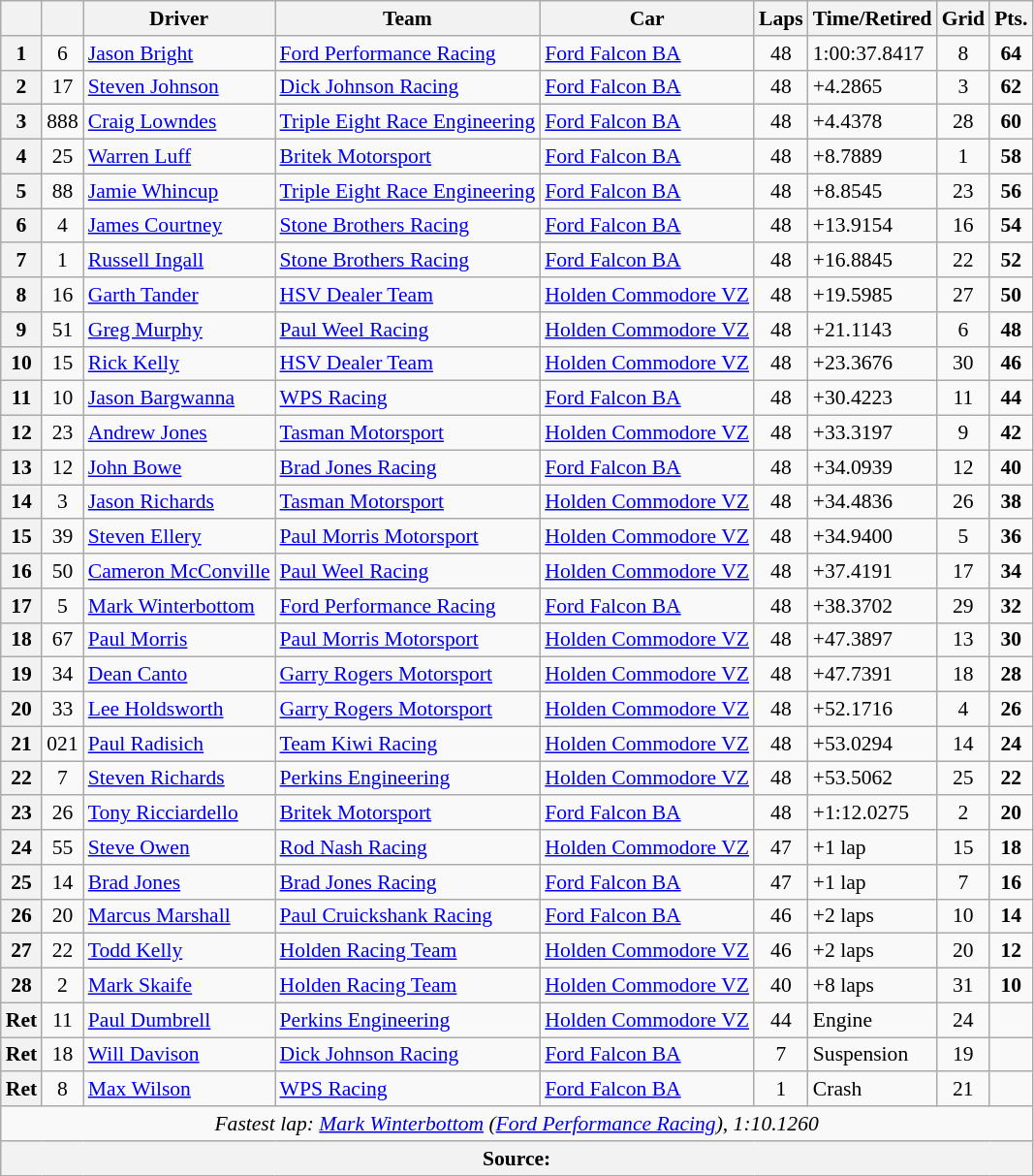<table class="wikitable" style="font-size: 90%">
<tr>
<th></th>
<th></th>
<th>Driver</th>
<th>Team</th>
<th>Car</th>
<th>Laps</th>
<th>Time/Retired</th>
<th>Grid</th>
<th>Pts.</th>
</tr>
<tr>
<th>1</th>
<td align="center">6</td>
<td> <a href='#'>Jason Bright</a></td>
<td><a href='#'>Ford Performance Racing</a></td>
<td><a href='#'>Ford Falcon BA</a></td>
<td align="center">48</td>
<td>1:00:37.8417</td>
<td align="center">8</td>
<td align="center"><strong>64</strong></td>
</tr>
<tr>
<th>2</th>
<td align="center">17</td>
<td> <a href='#'>Steven Johnson</a></td>
<td><a href='#'>Dick Johnson Racing</a></td>
<td><a href='#'>Ford Falcon BA</a></td>
<td align="center">48</td>
<td>+4.2865</td>
<td align="center">3</td>
<td align="center"><strong>62</strong></td>
</tr>
<tr>
<th>3</th>
<td align="center">888</td>
<td> <a href='#'>Craig Lowndes</a></td>
<td><a href='#'>Triple Eight Race Engineering</a></td>
<td><a href='#'>Ford Falcon BA</a></td>
<td align="center">48</td>
<td>+4.4378</td>
<td align="center">28</td>
<td align="center"><strong>60</strong></td>
</tr>
<tr>
<th>4</th>
<td align="center">25</td>
<td> <a href='#'>Warren Luff</a></td>
<td><a href='#'>Britek Motorsport</a></td>
<td><a href='#'>Ford Falcon BA</a></td>
<td align="center">48</td>
<td>+8.7889</td>
<td align="center">1</td>
<td align="center"><strong>58</strong></td>
</tr>
<tr>
<th>5</th>
<td align="center">88</td>
<td> <a href='#'>Jamie Whincup</a></td>
<td><a href='#'>Triple Eight Race Engineering</a></td>
<td><a href='#'>Ford Falcon BA</a></td>
<td align="center">48</td>
<td>+8.8545</td>
<td align="center">23</td>
<td align="center"><strong>56</strong></td>
</tr>
<tr>
<th>6</th>
<td align="center">4</td>
<td> <a href='#'>James Courtney</a></td>
<td><a href='#'>Stone Brothers Racing</a></td>
<td><a href='#'>Ford Falcon BA</a></td>
<td align="center">48</td>
<td>+13.9154</td>
<td align="center">16</td>
<td align="center"><strong>54</strong></td>
</tr>
<tr>
<th>7</th>
<td align="center">1</td>
<td> <a href='#'>Russell Ingall</a></td>
<td><a href='#'>Stone Brothers Racing</a></td>
<td><a href='#'>Ford Falcon BA</a></td>
<td align="center">48</td>
<td>+16.8845</td>
<td align="center">22</td>
<td align="center"><strong>52</strong></td>
</tr>
<tr>
<th>8</th>
<td align="center">16</td>
<td> <a href='#'>Garth Tander</a></td>
<td><a href='#'>HSV Dealer Team</a></td>
<td><a href='#'>Holden Commodore VZ</a></td>
<td align="center">48</td>
<td>+19.5985</td>
<td align="center">27</td>
<td align="center"><strong>50</strong></td>
</tr>
<tr>
<th>9</th>
<td align="center">51</td>
<td> <a href='#'>Greg Murphy</a></td>
<td><a href='#'>Paul Weel Racing</a></td>
<td><a href='#'>Holden Commodore VZ</a></td>
<td align="center">48</td>
<td>+21.1143</td>
<td align="center">6</td>
<td align="center"><strong>48</strong></td>
</tr>
<tr>
<th>10</th>
<td align="center">15</td>
<td> <a href='#'>Rick Kelly</a></td>
<td><a href='#'>HSV Dealer Team</a></td>
<td><a href='#'>Holden Commodore VZ</a></td>
<td align="center">48</td>
<td>+23.3676</td>
<td align="center">30</td>
<td align="center"><strong>46</strong></td>
</tr>
<tr>
<th>11</th>
<td align="center">10</td>
<td> <a href='#'>Jason Bargwanna</a></td>
<td><a href='#'>WPS Racing</a></td>
<td><a href='#'>Ford Falcon BA</a></td>
<td align="center">48</td>
<td>+30.4223</td>
<td align="center">11</td>
<td align="center"><strong>44</strong></td>
</tr>
<tr>
<th>12</th>
<td align="center">23</td>
<td> <a href='#'>Andrew Jones</a></td>
<td><a href='#'>Tasman Motorsport</a></td>
<td><a href='#'>Holden Commodore VZ</a></td>
<td align="center">48</td>
<td>+33.3197</td>
<td align="center">9</td>
<td align="center"><strong>42</strong></td>
</tr>
<tr>
<th>13</th>
<td align="center">12</td>
<td> <a href='#'>John Bowe</a></td>
<td><a href='#'>Brad Jones Racing</a></td>
<td><a href='#'>Ford Falcon BA</a></td>
<td align="center">48</td>
<td>+34.0939</td>
<td align="center">12</td>
<td align="center"><strong>40</strong></td>
</tr>
<tr>
<th>14</th>
<td align="center">3</td>
<td> <a href='#'>Jason Richards</a></td>
<td><a href='#'>Tasman Motorsport</a></td>
<td><a href='#'>Holden Commodore VZ</a></td>
<td align="center">48</td>
<td>+34.4836</td>
<td align="center">26</td>
<td align="center"><strong>38</strong></td>
</tr>
<tr>
<th>15</th>
<td align="center">39</td>
<td> <a href='#'>Steven Ellery</a></td>
<td><a href='#'>Paul Morris Motorsport</a></td>
<td><a href='#'>Holden Commodore VZ</a></td>
<td align="center">48</td>
<td>+34.9400</td>
<td align="center">5</td>
<td align="center"><strong>36</strong></td>
</tr>
<tr>
<th>16</th>
<td align="center">50</td>
<td> <a href='#'>Cameron McConville</a></td>
<td><a href='#'>Paul Weel Racing</a></td>
<td><a href='#'>Holden Commodore VZ</a></td>
<td align="center">48</td>
<td>+37.4191</td>
<td align="center">17</td>
<td align="center"><strong>34</strong></td>
</tr>
<tr>
<th>17</th>
<td align="center">5</td>
<td> <a href='#'>Mark Winterbottom</a></td>
<td><a href='#'>Ford Performance Racing</a></td>
<td><a href='#'>Ford Falcon BA</a></td>
<td align="center">48</td>
<td>+38.3702</td>
<td align="center">29</td>
<td align="center"><strong>32</strong></td>
</tr>
<tr>
<th>18</th>
<td align="center">67</td>
<td> <a href='#'>Paul Morris</a></td>
<td><a href='#'>Paul Morris Motorsport</a></td>
<td><a href='#'>Holden Commodore VZ</a></td>
<td align="center">48</td>
<td>+47.3897</td>
<td align="center">13</td>
<td align="center"><strong>30</strong></td>
</tr>
<tr>
<th>19</th>
<td align="center">34</td>
<td> <a href='#'>Dean Canto</a></td>
<td><a href='#'>Garry Rogers Motorsport</a></td>
<td><a href='#'>Holden Commodore VZ</a></td>
<td align="center">48</td>
<td>+47.7391</td>
<td align="center">18</td>
<td align="center"><strong>28</strong></td>
</tr>
<tr>
<th>20</th>
<td align="center">33</td>
<td> <a href='#'>Lee Holdsworth</a></td>
<td><a href='#'>Garry Rogers Motorsport</a></td>
<td><a href='#'>Holden Commodore VZ</a></td>
<td align="center">48</td>
<td>+52.1716</td>
<td align="center">4</td>
<td align="center"><strong>26</strong></td>
</tr>
<tr>
<th>21</th>
<td align="center">021</td>
<td> <a href='#'>Paul Radisich</a></td>
<td><a href='#'>Team Kiwi Racing</a></td>
<td><a href='#'>Holden Commodore VZ</a></td>
<td align="center">48</td>
<td>+53.0294</td>
<td align="center">14</td>
<td align="center"><strong>24</strong></td>
</tr>
<tr>
<th>22</th>
<td align="center">7</td>
<td> <a href='#'>Steven Richards</a></td>
<td><a href='#'>Perkins Engineering</a></td>
<td><a href='#'>Holden Commodore VZ</a></td>
<td align="center">48</td>
<td>+53.5062</td>
<td align="center">25</td>
<td align="center"><strong>22</strong></td>
</tr>
<tr>
<th>23</th>
<td align="center">26</td>
<td> <a href='#'>Tony Ricciardello</a></td>
<td><a href='#'>Britek Motorsport</a></td>
<td><a href='#'>Ford Falcon BA</a></td>
<td align="center">48</td>
<td>+1:12.0275</td>
<td align="center">2</td>
<td align="center"><strong>20</strong></td>
</tr>
<tr>
<th>24</th>
<td align="center">55</td>
<td> <a href='#'>Steve Owen</a></td>
<td><a href='#'>Rod Nash Racing</a></td>
<td><a href='#'>Holden Commodore VZ</a></td>
<td align="center">47</td>
<td>+1 lap</td>
<td align="center">15</td>
<td align="center"><strong>18</strong></td>
</tr>
<tr>
<th>25</th>
<td align="center">14</td>
<td> <a href='#'>Brad Jones</a></td>
<td><a href='#'>Brad Jones Racing</a></td>
<td><a href='#'>Ford Falcon BA</a></td>
<td align="center">47</td>
<td>+1 lap</td>
<td align="center">7</td>
<td align="center"><strong>16</strong></td>
</tr>
<tr>
<th>26</th>
<td align="center">20</td>
<td> <a href='#'>Marcus Marshall</a></td>
<td><a href='#'>Paul Cruickshank Racing</a></td>
<td><a href='#'>Ford Falcon BA</a></td>
<td align="center">46</td>
<td>+2 laps</td>
<td align="center">10</td>
<td align="center"><strong>14</strong></td>
</tr>
<tr>
<th>27</th>
<td align="center">22</td>
<td> <a href='#'>Todd Kelly</a></td>
<td><a href='#'>Holden Racing Team</a></td>
<td><a href='#'>Holden Commodore VZ</a></td>
<td align="center">46</td>
<td>+2 laps</td>
<td align="center">20</td>
<td align="center"><strong>12</strong></td>
</tr>
<tr>
<th>28</th>
<td align="center">2</td>
<td> <a href='#'>Mark Skaife</a></td>
<td><a href='#'>Holden Racing Team</a></td>
<td><a href='#'>Holden Commodore VZ</a></td>
<td align="center">40</td>
<td>+8 laps</td>
<td align="center">31</td>
<td align="center"><strong>10</strong></td>
</tr>
<tr>
<th>Ret</th>
<td align="center">11</td>
<td> <a href='#'>Paul Dumbrell</a></td>
<td><a href='#'>Perkins Engineering</a></td>
<td><a href='#'>Holden Commodore VZ</a></td>
<td align="center">44</td>
<td>Engine</td>
<td align="center">24</td>
<td align="center"></td>
</tr>
<tr>
<th>Ret</th>
<td align="center">18</td>
<td> <a href='#'>Will Davison</a></td>
<td><a href='#'>Dick Johnson Racing</a></td>
<td><a href='#'>Ford Falcon BA</a></td>
<td align="center">7</td>
<td>Suspension</td>
<td align="center">19</td>
<td align="center"></td>
</tr>
<tr>
<th>Ret</th>
<td align="center">8</td>
<td> <a href='#'>Max Wilson</a></td>
<td><a href='#'>WPS Racing</a></td>
<td><a href='#'>Ford Falcon BA</a></td>
<td align="center">1</td>
<td>Crash</td>
<td align="center">21</td>
<td align="center"></td>
</tr>
<tr>
<td colspan="9" align="center"><em>Fastest lap: <a href='#'>Mark Winterbottom</a> (<a href='#'>Ford Performance Racing</a>), 1:10.1260</em></td>
</tr>
<tr>
<th colspan="9">Source:</th>
</tr>
</table>
